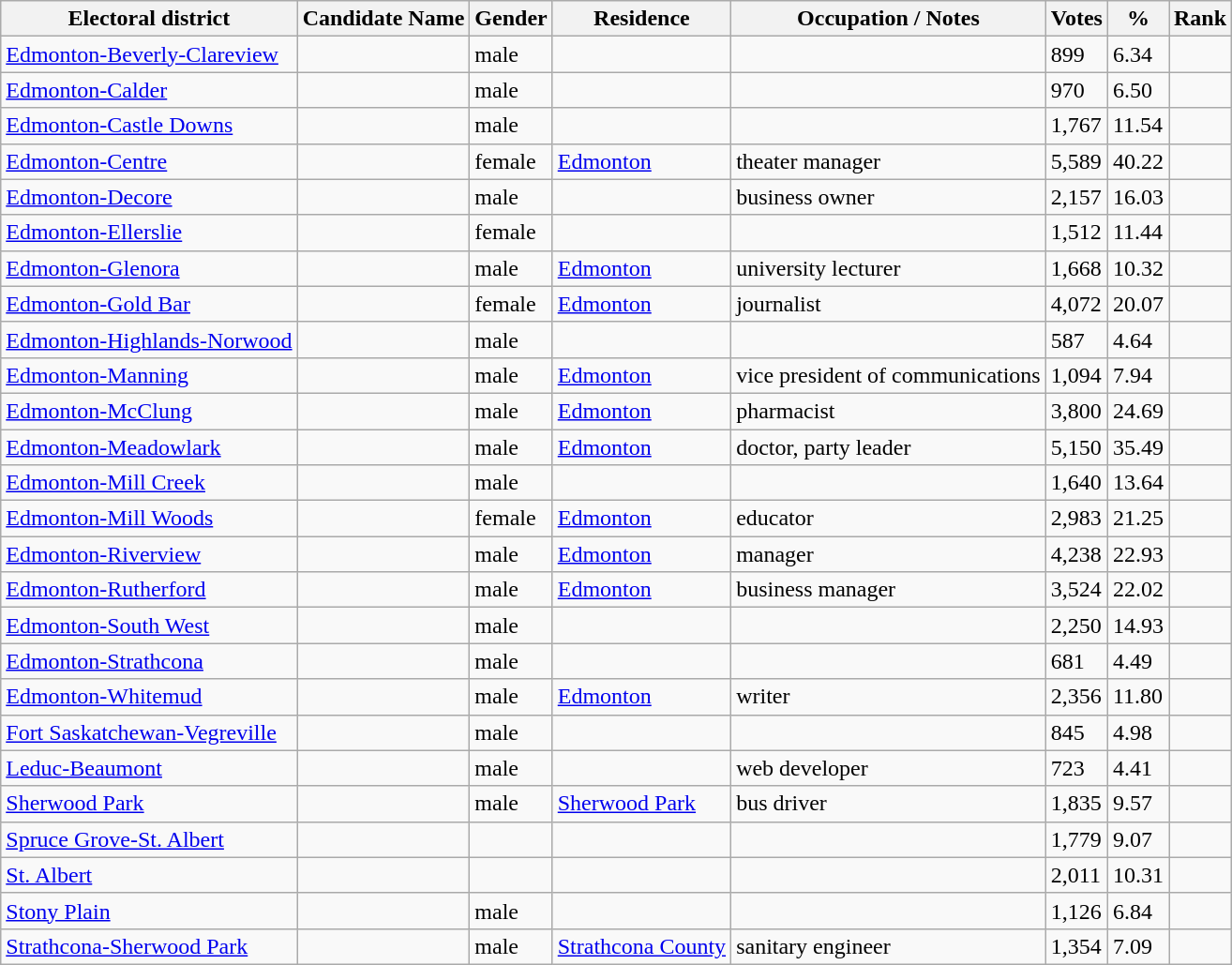<table class="wikitable sortable">
<tr>
<th>Electoral district</th>
<th>Candidate Name</th>
<th>Gender</th>
<th>Residence</th>
<th class=unsortable>Occupation / Notes</th>
<th>Votes</th>
<th>%</th>
<th>Rank</th>
</tr>
<tr>
<td><a href='#'>Edmonton-Beverly-Clareview</a></td>
<td></td>
<td>male</td>
<td></td>
<td></td>
<td>899</td>
<td>6.34</td>
<td></td>
</tr>
<tr>
<td><a href='#'>Edmonton-Calder</a></td>
<td></td>
<td>male</td>
<td></td>
<td></td>
<td>970</td>
<td>6.50</td>
<td></td>
</tr>
<tr>
<td><a href='#'>Edmonton-Castle Downs</a></td>
<td></td>
<td>male</td>
<td></td>
<td></td>
<td>1,767</td>
<td>11.54</td>
<td></td>
</tr>
<tr>
<td><a href='#'>Edmonton-Centre</a></td>
<td></td>
<td>female</td>
<td><a href='#'>Edmonton</a></td>
<td>theater manager</td>
<td>5,589</td>
<td>40.22</td>
<td></td>
</tr>
<tr>
<td><a href='#'>Edmonton-Decore</a></td>
<td></td>
<td>male</td>
<td></td>
<td>business owner</td>
<td>2,157</td>
<td>16.03</td>
<td></td>
</tr>
<tr>
<td><a href='#'>Edmonton-Ellerslie</a></td>
<td></td>
<td>female</td>
<td></td>
<td></td>
<td>1,512</td>
<td>11.44</td>
<td></td>
</tr>
<tr>
<td><a href='#'>Edmonton-Glenora</a></td>
<td></td>
<td>male</td>
<td><a href='#'>Edmonton</a></td>
<td>university lecturer</td>
<td>1,668</td>
<td>10.32</td>
<td></td>
</tr>
<tr>
<td><a href='#'>Edmonton-Gold Bar</a></td>
<td></td>
<td>female</td>
<td><a href='#'>Edmonton</a></td>
<td>journalist</td>
<td>4,072</td>
<td>20.07</td>
<td></td>
</tr>
<tr>
<td><a href='#'>Edmonton-Highlands-Norwood</a></td>
<td></td>
<td>male</td>
<td></td>
<td></td>
<td>587</td>
<td>4.64</td>
<td></td>
</tr>
<tr>
<td><a href='#'>Edmonton-Manning</a></td>
<td></td>
<td>male</td>
<td><a href='#'>Edmonton</a></td>
<td>vice president of communications</td>
<td>1,094</td>
<td>7.94</td>
<td></td>
</tr>
<tr>
<td><a href='#'>Edmonton-McClung</a></td>
<td></td>
<td>male</td>
<td><a href='#'>Edmonton</a></td>
<td>pharmacist</td>
<td>3,800</td>
<td>24.69</td>
<td></td>
</tr>
<tr>
<td><a href='#'>Edmonton-Meadowlark</a></td>
<td></td>
<td>male</td>
<td><a href='#'>Edmonton</a></td>
<td>doctor, party leader</td>
<td>5,150</td>
<td>35.49</td>
<td></td>
</tr>
<tr>
<td><a href='#'>Edmonton-Mill Creek</a></td>
<td></td>
<td>male</td>
<td></td>
<td></td>
<td>1,640</td>
<td>13.64</td>
<td></td>
</tr>
<tr>
<td><a href='#'>Edmonton-Mill Woods</a></td>
<td></td>
<td>female</td>
<td><a href='#'>Edmonton</a></td>
<td>educator</td>
<td>2,983</td>
<td>21.25</td>
<td></td>
</tr>
<tr>
<td><a href='#'>Edmonton-Riverview</a></td>
<td></td>
<td>male</td>
<td><a href='#'>Edmonton</a></td>
<td>manager</td>
<td>4,238</td>
<td>22.93</td>
<td></td>
</tr>
<tr>
<td><a href='#'>Edmonton-Rutherford</a></td>
<td></td>
<td>male</td>
<td><a href='#'>Edmonton</a></td>
<td>business manager</td>
<td>3,524</td>
<td>22.02</td>
<td></td>
</tr>
<tr>
<td><a href='#'>Edmonton-South West</a></td>
<td></td>
<td>male</td>
<td></td>
<td></td>
<td>2,250</td>
<td>14.93</td>
<td></td>
</tr>
<tr>
<td><a href='#'>Edmonton-Strathcona</a></td>
<td></td>
<td>male</td>
<td></td>
<td></td>
<td>681</td>
<td>4.49</td>
<td></td>
</tr>
<tr>
<td><a href='#'>Edmonton-Whitemud</a></td>
<td></td>
<td>male</td>
<td><a href='#'>Edmonton</a></td>
<td>writer</td>
<td>2,356</td>
<td>11.80</td>
<td></td>
</tr>
<tr>
<td><a href='#'>Fort Saskatchewan-Vegreville</a></td>
<td></td>
<td>male</td>
<td></td>
<td></td>
<td>845</td>
<td>4.98</td>
<td></td>
</tr>
<tr>
<td><a href='#'>Leduc-Beaumont</a></td>
<td></td>
<td>male</td>
<td></td>
<td>web developer</td>
<td>723</td>
<td>4.41</td>
<td></td>
</tr>
<tr>
<td><a href='#'>Sherwood Park</a></td>
<td></td>
<td>male</td>
<td><a href='#'>Sherwood Park</a></td>
<td>bus driver</td>
<td>1,835</td>
<td>9.57</td>
<td></td>
</tr>
<tr>
<td><a href='#'>Spruce Grove-St. Albert</a></td>
<td></td>
<td></td>
<td></td>
<td></td>
<td>1,779</td>
<td>9.07</td>
<td></td>
</tr>
<tr>
<td><a href='#'>St. Albert</a></td>
<td></td>
<td></td>
<td></td>
<td></td>
<td>2,011</td>
<td>10.31</td>
<td></td>
</tr>
<tr>
<td><a href='#'>Stony Plain</a></td>
<td></td>
<td>male</td>
<td></td>
<td></td>
<td>1,126</td>
<td>6.84</td>
<td></td>
</tr>
<tr>
<td><a href='#'>Strathcona-Sherwood Park</a></td>
<td></td>
<td>male</td>
<td><a href='#'>Strathcona County</a></td>
<td>sanitary engineer</td>
<td>1,354</td>
<td>7.09</td>
<td></td>
</tr>
</table>
